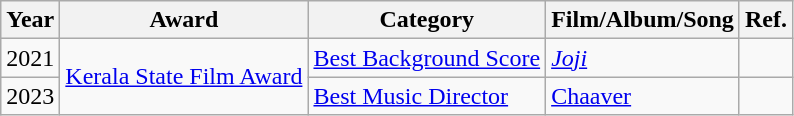<table class="wikitable">
<tr>
<th>Year</th>
<th>Award</th>
<th>Category</th>
<th>Film/Album/Song</th>
<th>Ref.</th>
</tr>
<tr>
<td>2021</td>
<td rowspan=2><a href='#'>Kerala State Film Award</a></td>
<td><a href='#'>Best Background Score</a></td>
<td><em><a href='#'>Joji</a></em></td>
<td></td>
</tr>
<tr>
<td>2023</td>
<td><a href='#'>Best Music Director</a></td>
<td><a href='#'>Chaaver</a></td>
<td></td>
</tr>
</table>
